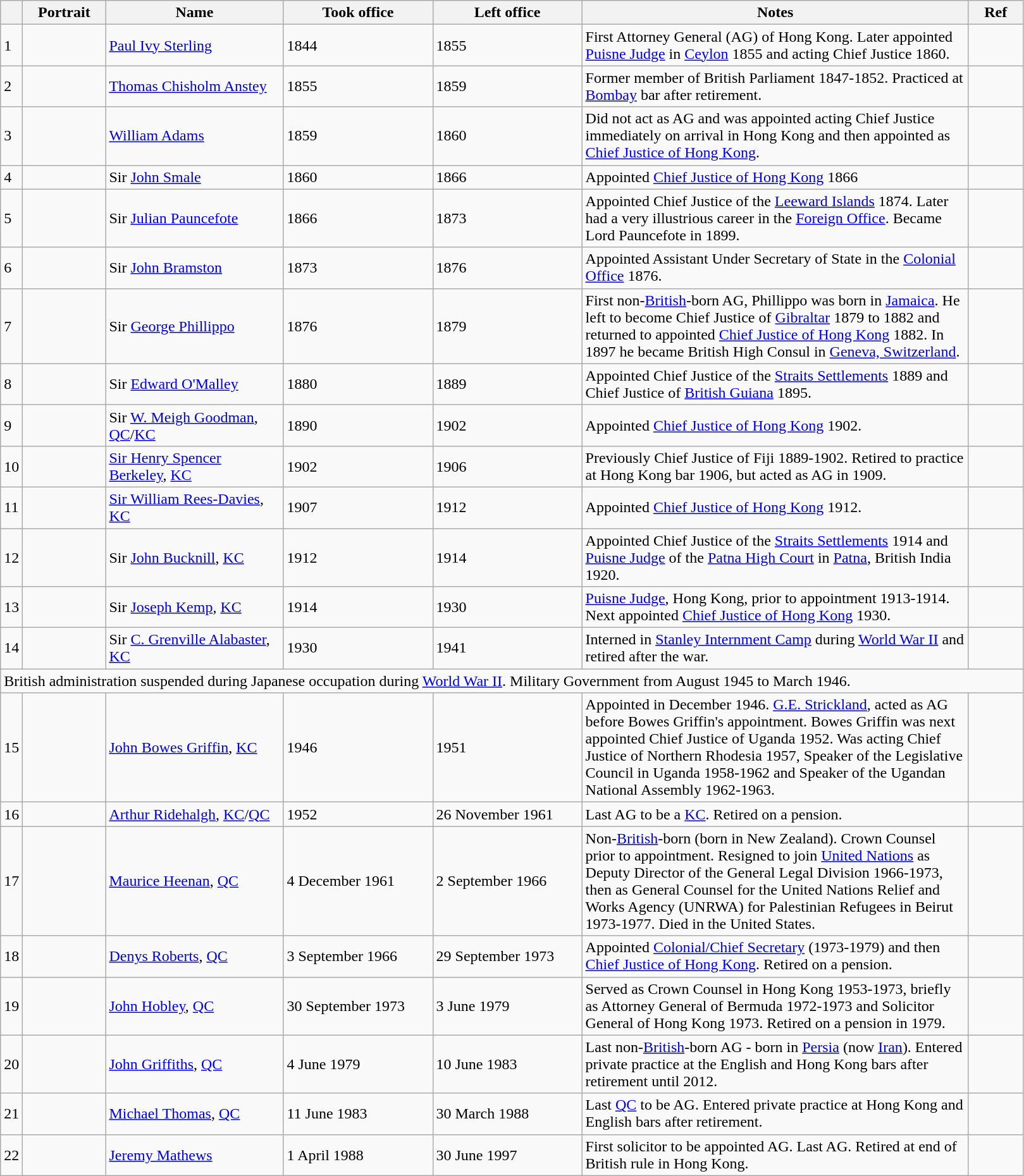<table class="wikitable"  style="text-align:left">
<tr>
<th width=10px></th>
<th width=80px>Portrait</th>
<th width=180px>Name</th>
<th width=150px>Took office</th>
<th width=150px>Left office</th>
<th width=400px>Notes</th>
<th width=50px>Ref</th>
</tr>
<tr>
<td>1</td>
<td></td>
<td><a href='#'>Paul Ivy Sterling</a></td>
<td>1844</td>
<td>1855</td>
<td>First Attorney General (AG) of Hong Kong. Later appointed <a href='#'>Puisne Judge</a> in <a href='#'>Ceylon</a> 1855 and acting Chief Justice 1860.</td>
<td></td>
</tr>
<tr>
<td>2</td>
<td></td>
<td><a href='#'>Thomas Chisholm Anstey</a></td>
<td>1855</td>
<td>1859</td>
<td>Former member of British Parliament 1847-1852. Practiced at <a href='#'>Bombay</a> bar after retirement.</td>
<td></td>
</tr>
<tr>
<td>3</td>
<td></td>
<td><a href='#'>William Adams</a></td>
<td>1859</td>
<td>1860</td>
<td>Did not act as AG and was appointed acting Chief Justice immediately on arrival in Hong Kong and then appointed as <a href='#'>Chief Justice of Hong Kong</a>.</td>
<td></td>
</tr>
<tr>
<td>4</td>
<td></td>
<td>Sir <a href='#'>John Smale</a></td>
<td>1860</td>
<td>1866</td>
<td>Appointed <a href='#'>Chief Justice of Hong Kong</a> 1866</td>
<td></td>
</tr>
<tr>
<td>5</td>
<td></td>
<td>Sir <a href='#'>Julian Pauncefote</a></td>
<td>1866</td>
<td>1873</td>
<td>Appointed Chief Justice of the <a href='#'>Leeward Islands</a> 1874.  Later had a very illustrious career in the <a href='#'>Foreign Office</a>.  Became Lord Pauncefote in 1899.</td>
<td></td>
</tr>
<tr>
<td>6</td>
<td></td>
<td>Sir <a href='#'>John Bramston</a></td>
<td>1873</td>
<td>1876</td>
<td>Appointed Assistant Under Secretary of State in the <a href='#'>Colonial Office</a> 1876.</td>
<td></td>
</tr>
<tr>
<td>7</td>
<td></td>
<td>Sir <a href='#'>George Phillippo</a></td>
<td>1876</td>
<td>1879</td>
<td>First non-<a href='#'>British</a>-born AG, Phillippo was born in <a href='#'>Jamaica</a>. He left to become Chief Justice of <a href='#'>Gibraltar</a> 1879 to 1882 and returned to appointed <a href='#'>Chief Justice of Hong Kong</a> 1882. In 1897 he became British High Consul in <a href='#'>Geneva, Switzerland</a>.</td>
<td></td>
</tr>
<tr>
<td>8</td>
<td></td>
<td>Sir <a href='#'>Edward O'Malley</a></td>
<td>1880</td>
<td>1889</td>
<td>Appointed Chief Justice of the <a href='#'>Straits Settlements</a> 1889 and Chief Justice of <a href='#'>British Guiana</a> 1895.</td>
<td></td>
</tr>
<tr>
<td>9</td>
<td></td>
<td>Sir <a href='#'>W. Meigh Goodman</a>, <a href='#'>QC</a>/<a href='#'>KC</a></td>
<td>1890</td>
<td>1902</td>
<td>Appointed <a href='#'>Chief Justice of Hong Kong</a> 1902.</td>
<td></td>
</tr>
<tr>
<td>10</td>
<td></td>
<td><a href='#'>Sir Henry Spencer Berkeley</a>, <a href='#'>KC</a></td>
<td>1902</td>
<td>1906</td>
<td>Previously Chief Justice of Fiji 1889-1902. Retired to practice at Hong Kong bar 1906, but acted as AG in 1909.</td>
<td></td>
</tr>
<tr>
<td>11</td>
<td></td>
<td><a href='#'>Sir William Rees-Davies</a>, <a href='#'>KC</a></td>
<td>1907</td>
<td>1912</td>
<td>Appointed <a href='#'>Chief Justice of Hong Kong</a> 1912.</td>
<td></td>
</tr>
<tr>
<td>12</td>
<td></td>
<td>Sir <a href='#'>John Bucknill</a>, <a href='#'>KC</a></td>
<td>1912</td>
<td>1914</td>
<td>Appointed Chief Justice of the <a href='#'>Straits Settlements</a> 1914 and <a href='#'>Puisne Judge</a> of the <a href='#'>Patna High Court</a> in <a href='#'>Patna</a>, British India 1920.</td>
<td></td>
</tr>
<tr>
<td>13</td>
<td></td>
<td>Sir <a href='#'>Joseph Kemp</a>, <a href='#'>KC</a></td>
<td>1914</td>
<td>1930</td>
<td><a href='#'>Puisne Judge</a>, Hong Kong, prior to appointment 1913-1914. Next appointed <a href='#'>Chief Justice of Hong Kong</a> 1930.</td>
<td></td>
</tr>
<tr>
<td>14</td>
<td></td>
<td>Sir <a href='#'>C. Grenville Alabaster</a>, <a href='#'>KC</a></td>
<td>1930</td>
<td>1941</td>
<td>Interned in <a href='#'>Stanley Internment Camp</a> during <a href='#'>World War II</a> and retired after the war.</td>
<td></td>
</tr>
<tr>
<td colspan=7>British administration suspended during Japanese occupation during <a href='#'>World War II</a>. Military Government from August 1945 to March 1946.</td>
</tr>
<tr>
<td>15</td>
<td></td>
<td><a href='#'>John Bowes Griffin</a>, <a href='#'>KC</a></td>
<td>1946</td>
<td>1951</td>
<td>Appointed in December 1946.  <a href='#'>G.E. Strickland</a>, acted as AG before Bowes Griffin's appointment.  Bowes Griffin was next appointed Chief Justice of Uganda 1952. Was acting Chief Justice of Northern Rhodesia 1957,  Speaker of the Legislative Council in Uganda 1958-1962 and  Speaker of the Ugandan National Assembly 1962-1963.</td>
<td></td>
</tr>
<tr>
<td>16</td>
<td></td>
<td><a href='#'>Arthur Ridehalgh</a>, <a href='#'>KC</a>/<a href='#'>QC</a></td>
<td>1952</td>
<td>26 November 1961</td>
<td>Last AG to be a <a href='#'>KC</a>.  Retired on a pension.</td>
<td></td>
</tr>
<tr>
<td>17</td>
<td></td>
<td><a href='#'>Maurice Heenan</a>, <a href='#'>QC</a></td>
<td>4 December 1961</td>
<td>2 September 1966</td>
<td>Non-<a href='#'>British</a>-born (born in New Zealand).  Crown Counsel prior to appointment. Resigned to join <a href='#'>United Nations</a> as Deputy Director of the General Legal Division 1966-1973, then as General Counsel for the United Nations Relief and Works Agency (UNRWA) for Palestinian Refugees in Beirut 1973-1977. Died in the United States.</td>
<td></td>
</tr>
<tr>
<td>18</td>
<td></td>
<td><a href='#'>Denys Roberts</a>, <a href='#'>QC</a></td>
<td>3 September 1966</td>
<td>29 September 1973</td>
<td>Appointed <a href='#'>Colonial/Chief Secretary</a> (1973-1979) and then <a href='#'>Chief Justice of Hong Kong</a>.  Retired on a pension.</td>
<td></td>
</tr>
<tr>
<td>19</td>
<td></td>
<td><a href='#'>John Hobley</a>, <a href='#'>QC</a></td>
<td>30 September 1973</td>
<td>3 June 1979</td>
<td>Served as Crown Counsel in Hong Kong 1953-1973, briefly as Attorney General of Bermuda 1972-1973 and Solicitor General of Hong Kong 1973. Retired on a pension in 1979.</td>
<td></td>
</tr>
<tr>
<td>20</td>
<td></td>
<td><a href='#'>John Griffiths</a>, <a href='#'>QC</a></td>
<td>4 June 1979</td>
<td>10 June 1983</td>
<td>Last non-<a href='#'>British</a>-born AG - born in <a href='#'>Persia</a> (now <a href='#'>Iran</a>).  Entered private practice at the English and Hong Kong bars after retirement until 2012.</td>
<td></td>
</tr>
<tr>
<td>21</td>
<td></td>
<td><a href='#'>Michael Thomas</a>, <a href='#'>QC</a></td>
<td>11 June 1983</td>
<td>30 March 1988</td>
<td>Last <a href='#'>QC</a> to be AG.  Entered private practice at Hong Kong and English bars after retirement.</td>
<td></td>
</tr>
<tr>
<td>22</td>
<td></td>
<td><a href='#'>Jeremy Mathews</a></td>
<td>1 April 1988</td>
<td>30 June 1997</td>
<td>First solicitor to be appointed AG.  Last AG.  Retired at end of British rule in Hong Kong.</td>
<td></td>
</tr>
</table>
